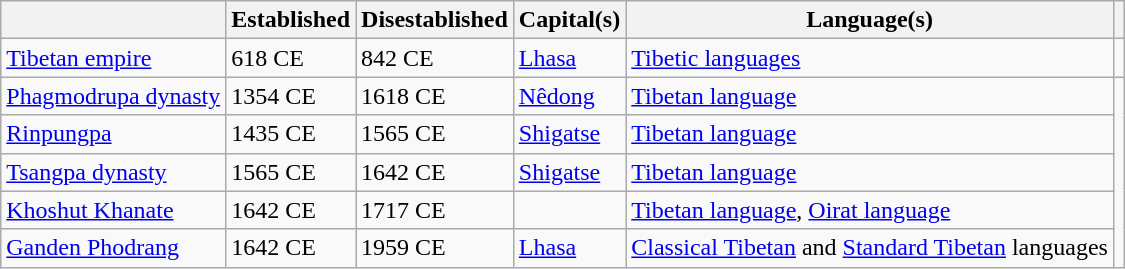<table class="wikitable sortable">
<tr>
<th></th>
<th>Established</th>
<th>Disestablished</th>
<th>Capital(s)</th>
<th>Language(s)</th>
<th scope=col class=unsortable></th>
</tr>
<tr>
<td><a href='#'>Tibetan empire</a></td>
<td>618 CE</td>
<td>842 CE</td>
<td><a href='#'>Lhasa</a></td>
<td><a href='#'>Tibetic languages</a></td>
<td></td>
</tr>
<tr>
<td><a href='#'>Phagmodrupa dynasty</a></td>
<td>1354 CE</td>
<td>1618 CE</td>
<td><a href='#'>Nêdong</a></td>
<td><a href='#'>Tibetan language</a></td>
<td rowspan=5 colspan=1 style="text-align: left;"></td>
</tr>
<tr>
<td><a href='#'>Rinpungpa</a></td>
<td>1435 CE</td>
<td>1565 CE</td>
<td><a href='#'>Shigatse</a></td>
<td><a href='#'>Tibetan language</a></td>
</tr>
<tr>
<td><a href='#'>Tsangpa dynasty</a></td>
<td>1565 CE</td>
<td>1642 CE</td>
<td><a href='#'>Shigatse</a></td>
<td><a href='#'>Tibetan language</a></td>
</tr>
<tr>
<td><a href='#'>Khoshut Khanate</a></td>
<td>1642 CE</td>
<td>1717 CE</td>
<td></td>
<td><a href='#'>Tibetan language</a>, <a href='#'>Oirat language</a></td>
</tr>
<tr>
<td><a href='#'>Ganden Phodrang</a></td>
<td>1642 CE</td>
<td>1959 CE</td>
<td><a href='#'>Lhasa</a></td>
<td><a href='#'>Classical Tibetan</a> and <a href='#'>Standard Tibetan</a> languages</td>
</tr>
</table>
